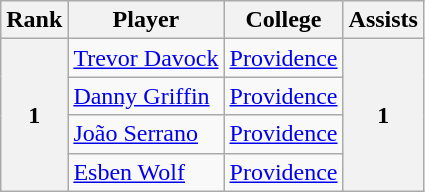<table class="wikitable" style="text-align:center">
<tr>
<th>Rank</th>
<th>Player</th>
<th>College</th>
<th>Assists</th>
</tr>
<tr>
<th rowspan="4">1</th>
<td align="left"> <a href='#'>Trevor Davock</a></td>
<td><a href='#'>Providence</a></td>
<th rowspan="4">1</th>
</tr>
<tr>
<td align="left"> <a href='#'>Danny Griffin</a></td>
<td><a href='#'>Providence</a></td>
</tr>
<tr>
<td align="left"> <a href='#'>João Serrano</a></td>
<td><a href='#'>Providence</a></td>
</tr>
<tr>
<td align="left"> <a href='#'>Esben Wolf</a></td>
<td><a href='#'>Providence</a></td>
</tr>
</table>
